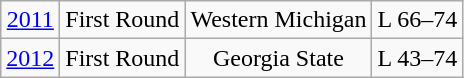<table class="wikitable">
<tr align="center">
<td><a href='#'>2011</a></td>
<td>First Round</td>
<td>Western Michigan</td>
<td>L 66–74</td>
</tr>
<tr align="center">
<td><a href='#'>2012</a></td>
<td>First Round</td>
<td>Georgia State</td>
<td>L 43–74</td>
</tr>
</table>
